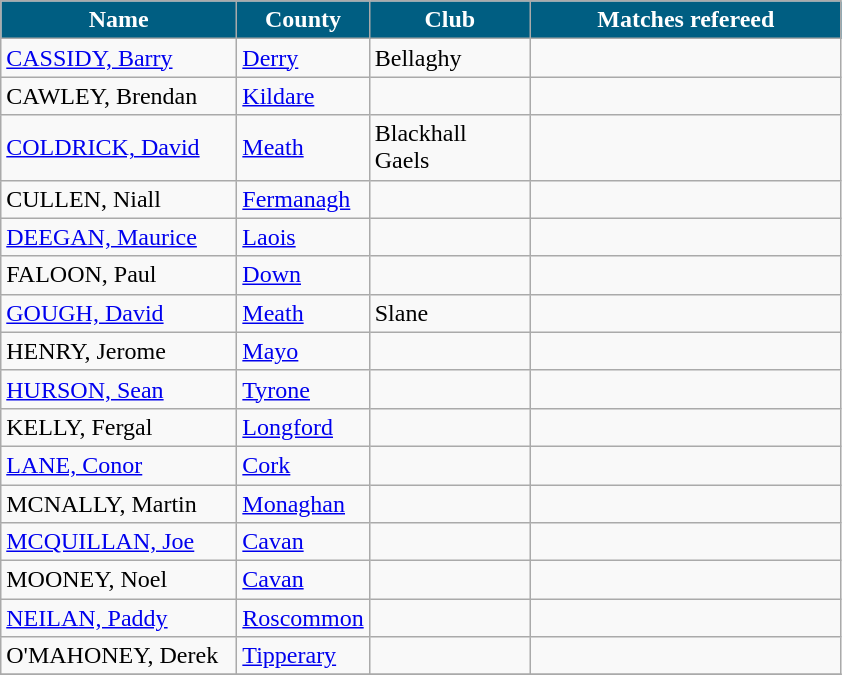<table class="wikitable sortable">
<tr>
<th scope="col" style="background:#005E82;color:white;width:150px">Name</th>
<th scope="col" style="background:#005E82;color:white;width:50px">County</th>
<th scope="col" style="background:#005E82;color:white;width:100px">Club</th>
<th scope="col" style="background:#005E82;color:white;width:200px">Matches refereed</th>
</tr>
<tr>
<td><a href='#'>CASSIDY, Barry</a></td>
<td><a href='#'>Derry</a></td>
<td>Bellaghy</td>
<td></td>
</tr>
<tr>
<td>CAWLEY, Brendan</td>
<td><a href='#'>Kildare</a></td>
<td></td>
<td></td>
</tr>
<tr>
<td><a href='#'>COLDRICK, David</a></td>
<td><a href='#'>Meath</a></td>
<td>Blackhall Gaels</td>
<td></td>
</tr>
<tr>
<td>CULLEN, Niall</td>
<td><a href='#'>Fermanagh</a></td>
<td></td>
<td></td>
</tr>
<tr>
<td><a href='#'>DEEGAN, Maurice</a></td>
<td><a href='#'>Laois</a></td>
<td></td>
<td></td>
</tr>
<tr>
<td>FALOON, Paul</td>
<td><a href='#'>Down</a></td>
<td></td>
<td></td>
</tr>
<tr>
<td><a href='#'>GOUGH, David</a></td>
<td><a href='#'>Meath</a></td>
<td>Slane</td>
<td></td>
</tr>
<tr>
<td>HENRY, Jerome</td>
<td><a href='#'>Mayo</a></td>
<td></td>
<td></td>
</tr>
<tr>
<td><a href='#'>HURSON, Sean</a></td>
<td><a href='#'>Tyrone</a></td>
<td></td>
<td></td>
</tr>
<tr>
<td>KELLY, Fergal</td>
<td><a href='#'>Longford</a></td>
<td></td>
<td></td>
</tr>
<tr>
<td><a href='#'>LANE, Conor</a></td>
<td><a href='#'>Cork</a></td>
<td></td>
<td></td>
</tr>
<tr>
<td>MCNALLY, Martin</td>
<td><a href='#'>Monaghan</a></td>
<td></td>
<td></td>
</tr>
<tr>
<td><a href='#'>MCQUILLAN, Joe</a></td>
<td><a href='#'>Cavan</a></td>
<td></td>
<td></td>
</tr>
<tr>
<td>MOONEY, Noel</td>
<td><a href='#'>Cavan</a></td>
<td></td>
<td></td>
</tr>
<tr>
<td><a href='#'>NEILAN, Paddy</a></td>
<td><a href='#'>Roscommon</a></td>
<td></td>
<td></td>
</tr>
<tr>
<td>O'MAHONEY, Derek</td>
<td><a href='#'>Tipperary</a></td>
<td></td>
<td></td>
</tr>
<tr>
</tr>
</table>
